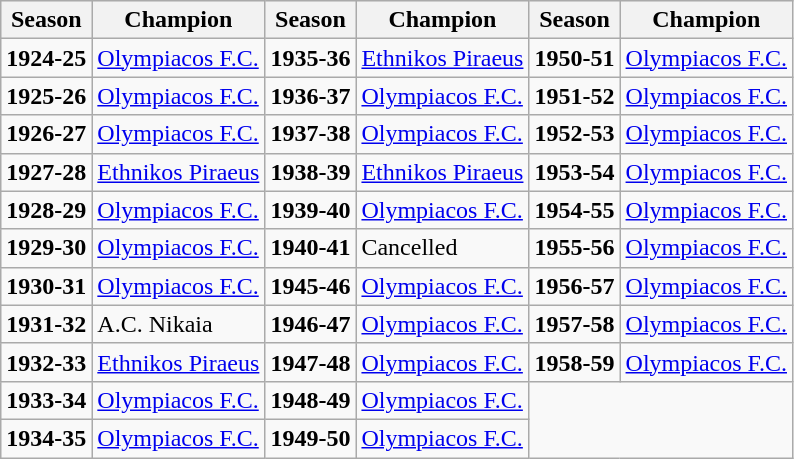<table class="wikitable">
<tr bgcolor="#efefef">
<th><strong>Season</strong></th>
<th>Champion</th>
<th><strong>Season</strong></th>
<th>Champion</th>
<th><strong>Season</strong></th>
<th>Champion</th>
</tr>
<tr>
<td><strong>1924-25</strong></td>
<td><a href='#'>Olympiacos F.C.</a></td>
<td><strong>1935-36</strong></td>
<td><a href='#'>Ethnikos Piraeus</a></td>
<td><strong>1950-51</strong></td>
<td><a href='#'>Olympiacos F.C.</a></td>
</tr>
<tr>
<td><strong>1925-26</strong></td>
<td><a href='#'>Olympiacos F.C.</a></td>
<td><strong>1936-37</strong></td>
<td><a href='#'>Olympiacos F.C.</a></td>
<td><strong>1951-52</strong></td>
<td><a href='#'>Olympiacos F.C.</a></td>
</tr>
<tr>
<td><strong>1926-27</strong></td>
<td><a href='#'>Olympiacos F.C.</a></td>
<td><strong>1937-38</strong></td>
<td><a href='#'>Olympiacos F.C.</a></td>
<td><strong>1952-53</strong></td>
<td><a href='#'>Olympiacos F.C.</a></td>
</tr>
<tr>
<td><strong>1927-28</strong></td>
<td><a href='#'>Ethnikos Piraeus</a></td>
<td><strong>1938-39</strong></td>
<td><a href='#'>Ethnikos Piraeus</a></td>
<td><strong>1953-54</strong></td>
<td><a href='#'>Olympiacos F.C.</a></td>
</tr>
<tr>
<td><strong>1928-29</strong></td>
<td><a href='#'>Olympiacos F.C.</a></td>
<td><strong>1939-40</strong></td>
<td><a href='#'>Olympiacos F.C.</a></td>
<td><strong>1954-55</strong></td>
<td><a href='#'>Olympiacos F.C.</a></td>
</tr>
<tr>
<td><strong>1929-30</strong></td>
<td><a href='#'>Olympiacos F.C.</a></td>
<td><strong>1940-41</strong></td>
<td>Cancelled</td>
<td><strong>1955-56</strong></td>
<td><a href='#'>Olympiacos F.C.</a></td>
</tr>
<tr>
<td><strong>1930-31</strong></td>
<td><a href='#'>Olympiacos F.C.</a></td>
<td><strong>1945-46</strong></td>
<td><a href='#'>Olympiacos F.C.</a></td>
<td><strong>1956-57</strong></td>
<td><a href='#'>Olympiacos F.C.</a></td>
</tr>
<tr>
<td><strong>1931-32</strong></td>
<td>A.C. Nikaia</td>
<td><strong>1946-47</strong></td>
<td><a href='#'>Olympiacos F.C.</a></td>
<td><strong>1957-58</strong></td>
<td><a href='#'>Olympiacos F.C.</a></td>
</tr>
<tr>
<td><strong>1932-33</strong></td>
<td><a href='#'>Ethnikos Piraeus</a></td>
<td><strong>1947-48</strong></td>
<td><a href='#'>Olympiacos F.C.</a></td>
<td><strong>1958-59</strong></td>
<td><a href='#'>Olympiacos F.C.</a></td>
</tr>
<tr>
<td><strong>1933-34</strong></td>
<td><a href='#'>Olympiacos F.C.</a></td>
<td><strong>1948-49</strong></td>
<td><a href='#'>Olympiacos F.C.</a></td>
</tr>
<tr>
<td><strong>1934-35</strong></td>
<td><a href='#'>Olympiacos F.C.</a></td>
<td><strong>1949-50</strong></td>
<td><a href='#'>Olympiacos F.C.</a></td>
</tr>
</table>
